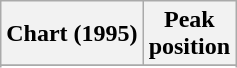<table class="wikitable plainrowheaders sortable" style="text-align:center;">
<tr>
<th>Chart (1995)</th>
<th>Peak<br>position</th>
</tr>
<tr>
</tr>
<tr>
</tr>
<tr>
</tr>
</table>
